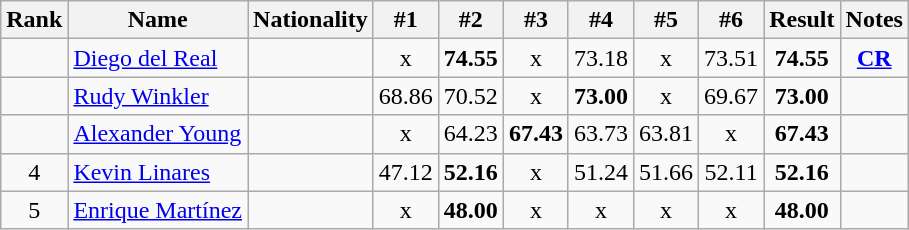<table class="wikitable sortable" style="text-align:center">
<tr>
<th>Rank</th>
<th>Name</th>
<th>Nationality</th>
<th>#1</th>
<th>#2</th>
<th>#3</th>
<th>#4</th>
<th>#5</th>
<th>#6</th>
<th>Result</th>
<th>Notes</th>
</tr>
<tr>
<td></td>
<td align=left><a href='#'>Diego del Real</a></td>
<td align=left></td>
<td>x</td>
<td><strong>74.55</strong></td>
<td>x</td>
<td>73.18</td>
<td>x</td>
<td>73.51</td>
<td><strong>74.55</strong></td>
<td><strong><a href='#'>CR</a></strong></td>
</tr>
<tr>
<td></td>
<td align=left><a href='#'>Rudy Winkler</a></td>
<td align=left></td>
<td>68.86</td>
<td>70.52</td>
<td>x</td>
<td><strong>73.00</strong></td>
<td>x</td>
<td>69.67</td>
<td><strong>73.00</strong></td>
<td></td>
</tr>
<tr>
<td></td>
<td align=left><a href='#'>Alexander Young</a></td>
<td align=left></td>
<td>x</td>
<td>64.23</td>
<td><strong>67.43</strong></td>
<td>63.73</td>
<td>63.81</td>
<td>x</td>
<td><strong>67.43</strong></td>
<td></td>
</tr>
<tr>
<td>4</td>
<td align=left><a href='#'>Kevin Linares</a></td>
<td align=left></td>
<td>47.12</td>
<td><strong>52.16</strong></td>
<td>x</td>
<td>51.24</td>
<td>51.66</td>
<td>52.11</td>
<td><strong>52.16</strong></td>
<td></td>
</tr>
<tr>
<td>5</td>
<td align=left><a href='#'>Enrique Martínez</a></td>
<td align=left></td>
<td>x</td>
<td><strong>48.00</strong></td>
<td>x</td>
<td>x</td>
<td>x</td>
<td>x</td>
<td><strong>48.00</strong></td>
<td></td>
</tr>
</table>
